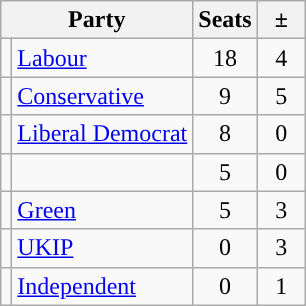<table class="sortable wikitable">
<tr>
<th colspan="2">Party</th>
<th>Seats</th>
<th>  ±  </th>
</tr>
<tr>
<td style="background-color: "></td>
<td><a href='#'>Labour</a></td>
<td align="center">18</td>
<td align="center">4</td>
</tr>
<tr>
<td style="background-color: "></td>
<td><a href='#'>Conservative</a></td>
<td align="center">9</td>
<td align="center">5</td>
</tr>
<tr>
<td style="background-color: "></td>
<td><a href='#'>Liberal Democrat</a></td>
<td align="center">8</td>
<td align="center">0</td>
</tr>
<tr>
<td style="background-color: "></td>
<td><a href='#'></a></td>
<td align="center">5</td>
<td align="center">0</td>
</tr>
<tr>
<td style="background-color: "></td>
<td><a href='#'>Green</a></td>
<td align="center">5</td>
<td align="center">3</td>
</tr>
<tr>
<td style="background-color: "></td>
<td><a href='#'>UKIP</a></td>
<td align="center">0</td>
<td align="center">3</td>
</tr>
<tr>
<td style="background-color: "></td>
<td><a href='#'>Independent</a></td>
<td align="center">0</td>
<td align="center">1</td>
</tr>
</table>
